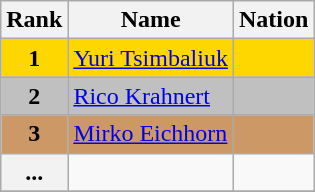<table class="wikitable">
<tr>
<th>Rank</th>
<th>Name</th>
<th>Nation</th>
</tr>
<tr bgcolor="gold">
<td align="center"><strong>1</strong></td>
<td><a href='#'>Yuri Tsimbaliuk</a></td>
<td></td>
</tr>
<tr bgcolor="silver">
<td align="center"><strong>2</strong></td>
<td><a href='#'>Rico Krahnert</a></td>
<td></td>
</tr>
<tr bgcolor="cc9966">
<td align="center"><strong>3</strong></td>
<td><a href='#'>Mirko Eichhorn</a></td>
<td></td>
</tr>
<tr>
<th>...</th>
<td></td>
<td></td>
</tr>
<tr>
</tr>
</table>
